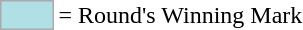<table>
<tr>
<td style="background:#b0e0e6; border:1px solid #aaa; width:2em;"></td>
<td>= Round's Winning Mark</td>
</tr>
</table>
